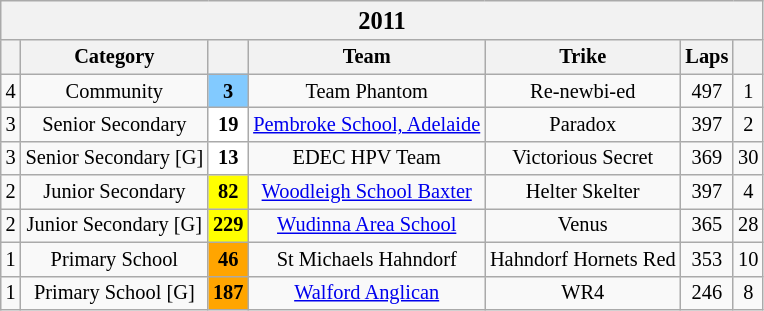<table class="wikitable" style="font-size: 85%; text-align:center">
<tr>
<th colspan="7" width="300"><big>2011</big></th>
</tr>
<tr>
<th style="background:#ccfwidth:2.5%"></th>
<th style="background:#ccfwidth:19%">Category</th>
<th valign="middle" style="background:#ccfwidth:3.5%"></th>
<th style="background:#ccfwidth:32%">Team</th>
<th style="background:#ccfwidth:32%">Trike</th>
<th style="background:#ccfwidth:5%">Laps</th>
<th style="background:#ccfwidth:6%"></th>
</tr>
<tr>
<td>4</td>
<td>Community</td>
<td bgcolor=#82CAFF><strong>3</strong></td>
<td> Team Phantom</td>
<td>Re-newbi-ed</td>
<td>497</td>
<td>1</td>
</tr>
<tr>
<td>3</td>
<td>Senior Secondary</td>
<td bgcolor="#FFFFFF"><strong>19</strong></td>
<td> <a href='#'>Pembroke School, Adelaide</a></td>
<td>Paradox</td>
<td>397</td>
<td>2</td>
</tr>
<tr>
<td>3</td>
<td>Senior Secondary [G]</td>
<td bgcolor="#FFFFFF"><strong>13</strong></td>
<td> EDEC HPV Team</td>
<td>Victorious Secret</td>
<td>369</td>
<td>30</td>
</tr>
<tr>
<td>2</td>
<td>Junior Secondary</td>
<td bgcolor="#FFFF00"><strong>82</strong></td>
<td> <a href='#'>Woodleigh School Baxter</a></td>
<td>Helter Skelter</td>
<td>397</td>
<td>4</td>
</tr>
<tr>
<td>2</td>
<td>Junior Secondary [G]</td>
<td bgcolor="#FFFF00"><strong>229</strong></td>
<td> <a href='#'>Wudinna Area School</a></td>
<td>Venus</td>
<td>365</td>
<td>28</td>
</tr>
<tr>
<td>1</td>
<td>Primary School</td>
<td bgcolor="#FFA500"><strong>46</strong></td>
<td> St Michaels Hahndorf</td>
<td>Hahndorf Hornets Red</td>
<td>353</td>
<td>10</td>
</tr>
<tr>
<td>1</td>
<td>Primary School [G]</td>
<td bgcolor="#FFA500"><strong>187</strong></td>
<td> <a href='#'>Walford Anglican</a></td>
<td>WR4</td>
<td>246</td>
<td>8</td>
</tr>
</table>
